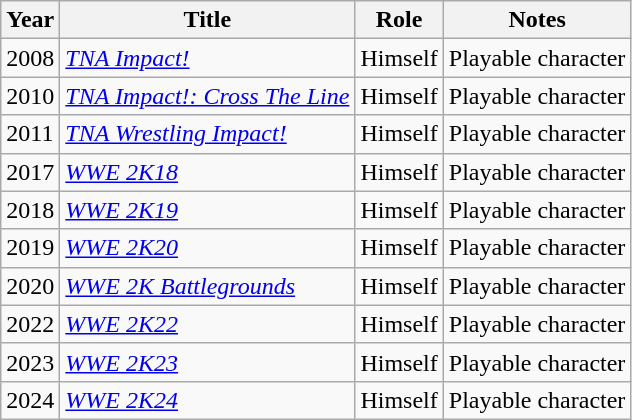<table class="wikitable sortable">
<tr>
<th>Year</th>
<th>Title</th>
<th>Role</th>
<th>Notes</th>
</tr>
<tr>
<td>2008</td>
<td><em><a href='#'>TNA Impact!</a></em></td>
<td>Himself</td>
<td>Playable character</td>
</tr>
<tr>
<td>2010</td>
<td><em><a href='#'>TNA Impact!: Cross The Line</a></em></td>
<td>Himself</td>
<td>Playable character</td>
</tr>
<tr>
<td>2011</td>
<td><em><a href='#'>TNA Wrestling Impact!</a></em></td>
<td>Himself</td>
<td>Playable character</td>
</tr>
<tr>
<td>2017</td>
<td><em><a href='#'>WWE 2K18</a></em></td>
<td>Himself</td>
<td>Playable character</td>
</tr>
<tr>
<td>2018</td>
<td><em><a href='#'>WWE 2K19</a></em></td>
<td>Himself</td>
<td>Playable character</td>
</tr>
<tr>
<td>2019</td>
<td><em><a href='#'>WWE 2K20</a></em></td>
<td>Himself</td>
<td>Playable character</td>
</tr>
<tr>
<td>2020</td>
<td><em><a href='#'>WWE 2K Battlegrounds</a></em></td>
<td>Himself</td>
<td>Playable character</td>
</tr>
<tr>
<td>2022</td>
<td><em><a href='#'>WWE 2K22</a></em></td>
<td>Himself</td>
<td>Playable character</td>
</tr>
<tr>
<td>2023</td>
<td><em><a href='#'>WWE 2K23</a></em></td>
<td>Himself</td>
<td>Playable character</td>
</tr>
<tr>
<td>2024</td>
<td><em><a href='#'>WWE 2K24</a></em></td>
<td>Himself</td>
<td>Playable character</td>
</tr>
</table>
